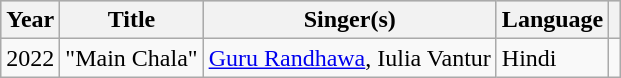<table class="wikitable plainrowheaders sortable">
<tr style="background:#ccc; text-align:center;">
<th scope="col">Year</th>
<th scope="col">Title</th>
<th scope="col">Singer(s)</th>
<th scope="col">Language</th>
<th scope="col" class="unsortable"></th>
</tr>
<tr>
<td>2022</td>
<td>"Main Chala"</td>
<td><a href='#'>Guru Randhawa</a>, Iulia Vantur</td>
<td>Hindi</td>
<td></td>
</tr>
</table>
